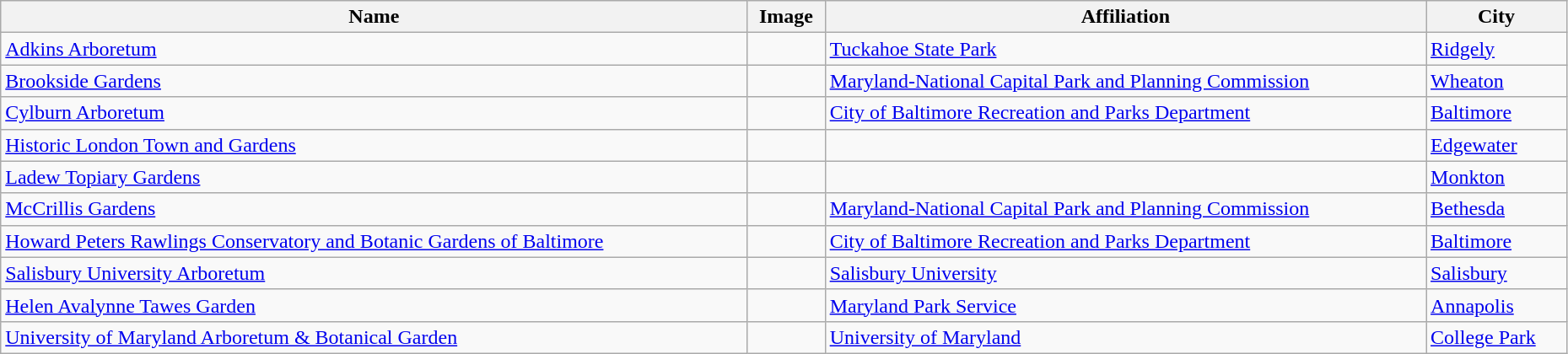<table class="wikitable" style="width:98%">
<tr>
<th>Name</th>
<th>Image</th>
<th>Affiliation</th>
<th>City</th>
</tr>
<tr>
<td><a href='#'>Adkins Arboretum</a></td>
<td></td>
<td><a href='#'>Tuckahoe State Park</a></td>
<td><a href='#'>Ridgely</a></td>
</tr>
<tr>
<td><a href='#'>Brookside Gardens</a></td>
<td></td>
<td><a href='#'>Maryland-National Capital Park and Planning Commission</a></td>
<td><a href='#'>Wheaton</a></td>
</tr>
<tr>
<td><a href='#'>Cylburn Arboretum</a></td>
<td></td>
<td><a href='#'>City of Baltimore Recreation and Parks Department</a></td>
<td><a href='#'>Baltimore</a></td>
</tr>
<tr>
<td><a href='#'>Historic London Town and Gardens</a></td>
<td></td>
<td></td>
<td><a href='#'>Edgewater</a></td>
</tr>
<tr>
<td><a href='#'>Ladew Topiary Gardens</a></td>
<td></td>
<td></td>
<td><a href='#'>Monkton</a></td>
</tr>
<tr>
<td><a href='#'>McCrillis Gardens</a></td>
<td></td>
<td><a href='#'>Maryland-National Capital Park and Planning Commission</a></td>
<td><a href='#'>Bethesda</a></td>
</tr>
<tr>
<td><a href='#'>Howard Peters Rawlings Conservatory and Botanic Gardens of Baltimore</a></td>
<td></td>
<td><a href='#'>City of Baltimore Recreation and Parks Department</a></td>
<td><a href='#'>Baltimore</a></td>
</tr>
<tr>
<td><a href='#'>Salisbury University Arboretum</a></td>
<td></td>
<td><a href='#'>Salisbury University</a></td>
<td><a href='#'>Salisbury</a></td>
</tr>
<tr>
<td><a href='#'>Helen Avalynne Tawes Garden</a></td>
<td></td>
<td><a href='#'>Maryland Park Service</a></td>
<td><a href='#'>Annapolis</a></td>
</tr>
<tr>
<td><a href='#'>University of Maryland Arboretum & Botanical Garden</a></td>
<td></td>
<td><a href='#'>University of Maryland</a></td>
<td><a href='#'>College Park</a></td>
</tr>
</table>
